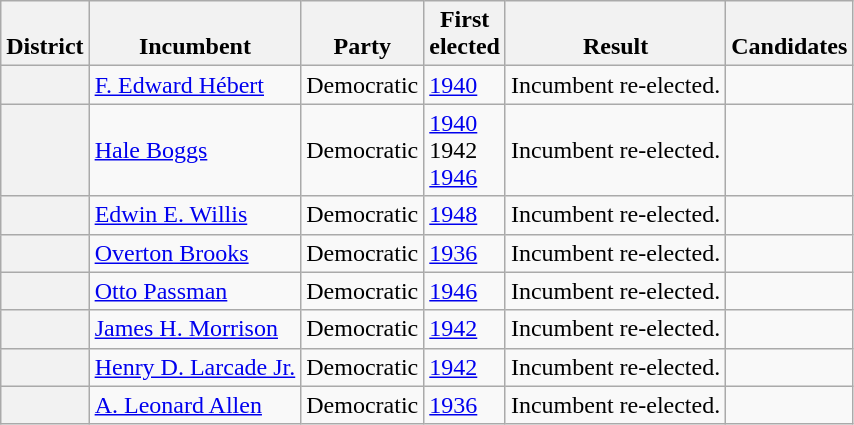<table class=wikitable>
<tr valign=bottom>
<th>District</th>
<th>Incumbent</th>
<th>Party</th>
<th>First<br>elected</th>
<th>Result</th>
<th>Candidates</th>
</tr>
<tr>
<th></th>
<td><a href='#'>F. Edward Hébert</a></td>
<td>Democratic</td>
<td><a href='#'>1940</a></td>
<td>Incumbent re-elected.</td>
<td nowrap></td>
</tr>
<tr>
<th></th>
<td><a href='#'>Hale Boggs</a></td>
<td>Democratic</td>
<td><a href='#'>1940</a><br>1942 <br><a href='#'>1946</a></td>
<td>Incumbent re-elected.</td>
<td nowrap></td>
</tr>
<tr>
<th></th>
<td><a href='#'>Edwin E. Willis</a></td>
<td>Democratic</td>
<td><a href='#'>1948</a></td>
<td>Incumbent re-elected.</td>
<td nowrap></td>
</tr>
<tr>
<th></th>
<td><a href='#'>Overton Brooks</a></td>
<td>Democratic</td>
<td><a href='#'>1936</a></td>
<td>Incumbent re-elected.</td>
<td nowrap></td>
</tr>
<tr>
<th></th>
<td><a href='#'>Otto Passman</a></td>
<td>Democratic</td>
<td><a href='#'>1946</a></td>
<td>Incumbent re-elected.</td>
<td nowrap></td>
</tr>
<tr>
<th></th>
<td><a href='#'>James H. Morrison</a></td>
<td>Democratic</td>
<td><a href='#'>1942</a></td>
<td>Incumbent re-elected.</td>
<td nowrap></td>
</tr>
<tr>
<th></th>
<td><a href='#'>Henry D. Larcade Jr.</a></td>
<td>Democratic</td>
<td><a href='#'>1942</a></td>
<td>Incumbent re-elected.</td>
<td nowrap></td>
</tr>
<tr>
<th></th>
<td><a href='#'>A. Leonard Allen</a></td>
<td>Democratic</td>
<td><a href='#'>1936</a></td>
<td>Incumbent re-elected.</td>
<td nowrap></td>
</tr>
</table>
